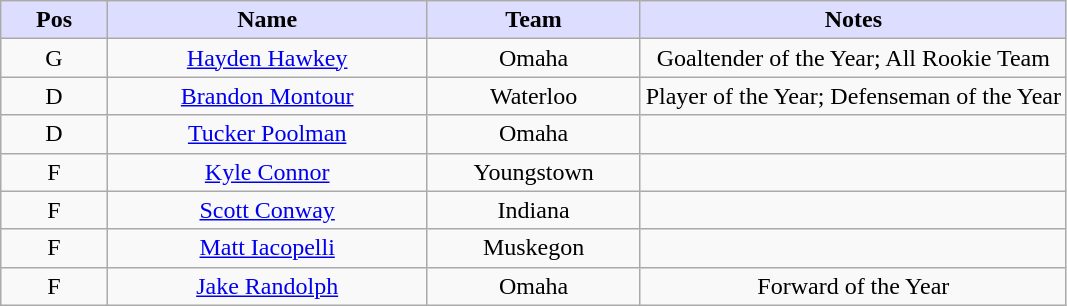<table class="wikitable" style="text-align:center">
<tr>
<th style="background:#ddf; width:10%;">Pos</th>
<th style="background:#ddf; width:30%;">Name</th>
<th style="background:#ddf; width:20%;">Team</th>
<th style="background:#ddf; ">Notes</th>
</tr>
<tr>
<td>G</td>
<td><a href='#'>Hayden Hawkey</a></td>
<td>Omaha</td>
<td>Goaltender of the Year; All Rookie Team</td>
</tr>
<tr>
<td>D</td>
<td><a href='#'>Brandon Montour</a></td>
<td>Waterloo</td>
<td>Player of the Year; Defenseman of the Year</td>
</tr>
<tr>
<td>D</td>
<td><a href='#'>Tucker Poolman</a></td>
<td>Omaha</td>
<td></td>
</tr>
<tr>
<td>F</td>
<td><a href='#'>Kyle Connor</a></td>
<td>Youngstown</td>
<td></td>
</tr>
<tr>
<td>F</td>
<td><a href='#'>Scott Conway</a></td>
<td>Indiana</td>
<td></td>
</tr>
<tr>
<td>F</td>
<td><a href='#'>Matt Iacopelli</a></td>
<td>Muskegon</td>
<td></td>
</tr>
<tr>
<td>F</td>
<td><a href='#'>Jake Randolph</a></td>
<td>Omaha</td>
<td>Forward of the Year</td>
</tr>
</table>
